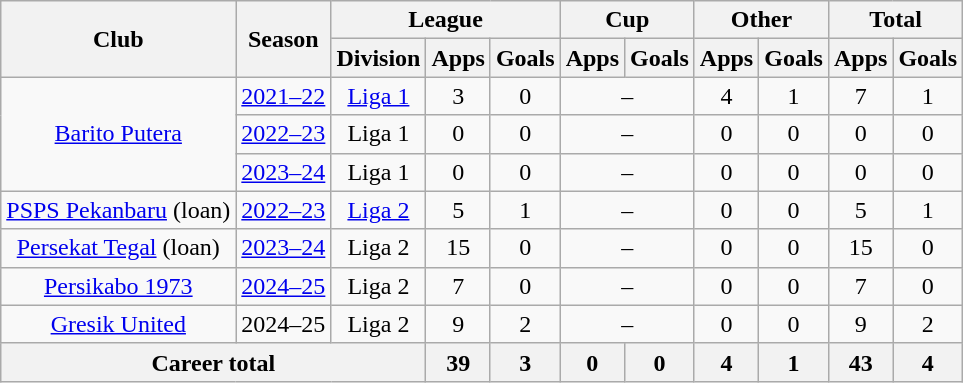<table class="wikitable" style="text-align: center">
<tr>
<th rowspan="2">Club</th>
<th rowspan="2">Season</th>
<th colspan="3">League</th>
<th colspan="2">Cup</th>
<th colspan="2">Other</th>
<th colspan="2">Total</th>
</tr>
<tr>
<th>Division</th>
<th>Apps</th>
<th>Goals</th>
<th>Apps</th>
<th>Goals</th>
<th>Apps</th>
<th>Goals</th>
<th>Apps</th>
<th>Goals</th>
</tr>
<tr>
<td rowspan="3"><a href='#'>Barito Putera</a></td>
<td><a href='#'>2021–22</a></td>
<td rowspan="1" valign="center"><a href='#'>Liga 1</a></td>
<td>3</td>
<td>0</td>
<td colspan="2">–</td>
<td>4</td>
<td>1</td>
<td>7</td>
<td>1</td>
</tr>
<tr>
<td><a href='#'>2022–23</a></td>
<td rowspan="1" valign="center">Liga 1</td>
<td>0</td>
<td>0</td>
<td colspan="2">–</td>
<td>0</td>
<td>0</td>
<td>0</td>
<td>0</td>
</tr>
<tr>
<td><a href='#'>2023–24</a></td>
<td rowspan="1" valign="center">Liga 1</td>
<td>0</td>
<td>0</td>
<td colspan="2">–</td>
<td>0</td>
<td>0</td>
<td>0</td>
<td>0</td>
</tr>
<tr>
<td rowspan="1"><a href='#'>PSPS Pekanbaru</a> (loan)</td>
<td><a href='#'>2022–23</a></td>
<td rowspan="1" valign="center"><a href='#'>Liga 2</a></td>
<td>5</td>
<td>1</td>
<td colspan="2">–</td>
<td>0</td>
<td>0</td>
<td>5</td>
<td>1</td>
</tr>
<tr>
<td rowspan="1"><a href='#'>Persekat Tegal</a> (loan)</td>
<td><a href='#'>2023–24</a></td>
<td rowspan="1" valign="center">Liga 2</td>
<td>15</td>
<td>0</td>
<td colspan="2">–</td>
<td>0</td>
<td>0</td>
<td>15</td>
<td>0</td>
</tr>
<tr>
<td><a href='#'>Persikabo 1973</a></td>
<td><a href='#'>2024–25</a></td>
<td>Liga 2</td>
<td>7</td>
<td>0</td>
<td colspan="2">–</td>
<td>0</td>
<td>0</td>
<td>7</td>
<td>0</td>
</tr>
<tr>
<td><a href='#'>Gresik United</a></td>
<td>2024–25</td>
<td>Liga 2</td>
<td>9</td>
<td>2</td>
<td colspan="2">–</td>
<td>0</td>
<td>0</td>
<td>9</td>
<td>2</td>
</tr>
<tr>
<th colspan=3>Career total</th>
<th>39</th>
<th>3</th>
<th>0</th>
<th>0</th>
<th>4</th>
<th>1</th>
<th>43</th>
<th>4</th>
</tr>
</table>
